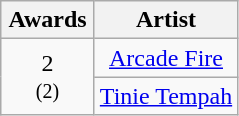<table class="wikitable" rowspan="2" style="text-align:center;">
<tr>
<th scope="col" style="width:55px;">Awards</th>
<th scope="col" style="text-align:center;">Artist</th>
</tr>
<tr>
<td rowspan="2">2<br><small>(2)</small></td>
<td><a href='#'>Arcade Fire</a></td>
</tr>
<tr>
<td><a href='#'>Tinie Tempah</a></td>
</tr>
</table>
